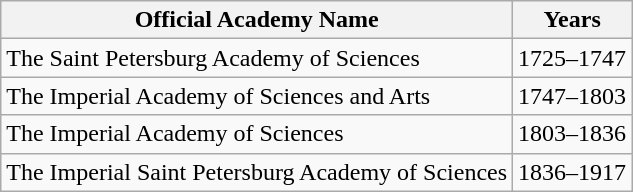<table class="wikitable">
<tr>
<th>Official Academy Name</th>
<th>Years</th>
</tr>
<tr>
<td>The Saint Petersburg Academy of Sciences</td>
<td>1725–1747</td>
</tr>
<tr>
<td>The Imperial Academy of Sciences and Arts</td>
<td>1747–1803</td>
</tr>
<tr>
<td>The Imperial Academy of Sciences</td>
<td>1803–1836</td>
</tr>
<tr>
<td>The Imperial Saint Petersburg Academy of Sciences</td>
<td>1836–1917</td>
</tr>
</table>
